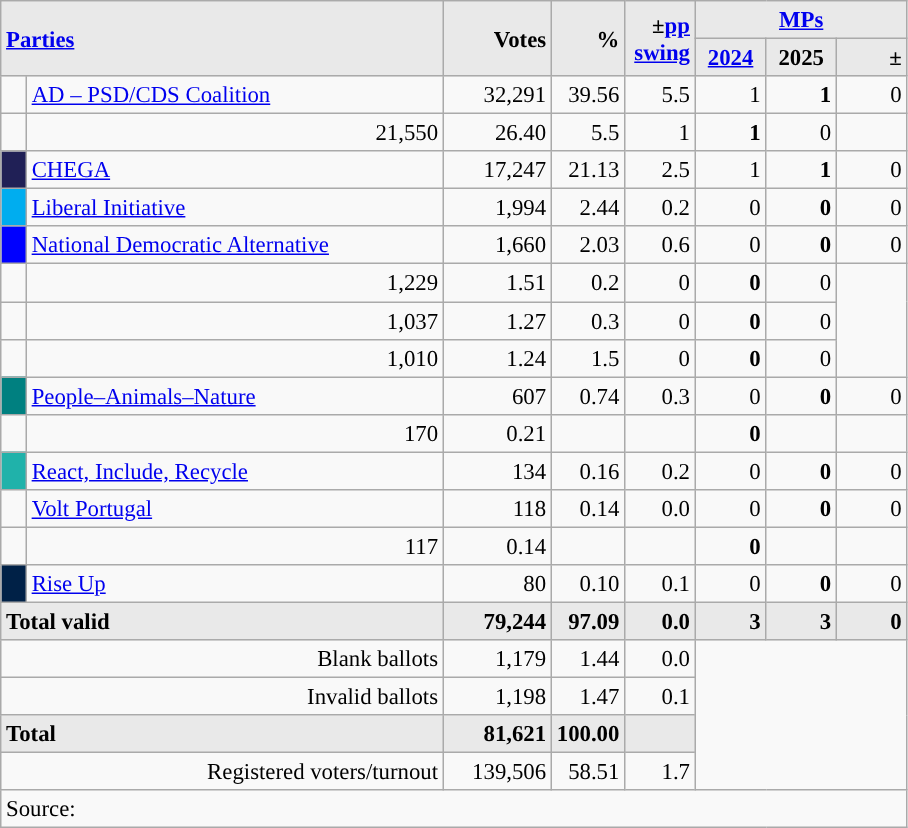<table class="wikitable" style="text-align:right; font-size:95%;">
<tr>
<th rowspan="2" colspan="2" style="background:#e9e9e9; text-align:left;" alignleft><a href='#'>Parties</a></th>
<th rowspan="2" style="background:#e9e9e9; text-align:right;">Votes</th>
<th rowspan="2" style="background:#e9e9e9; text-align:right;">%</th>
<th rowspan="2" style="background:#e9e9e9; text-align:right;">±<a href='#'>pp</a> <a href='#'>swing</a></th>
<th colspan="3" style="background:#e9e9e9; text-align:center;"><a href='#'>MPs</a></th>
</tr>
<tr style="background-color:#E9E9E9">
<th style="background-color:#E9E9E9;text-align:center;"><a href='#'>2024</a></th>
<th style="background-color:#E9E9E9;text-align:center;">2025</th>
<th style="background:#e9e9e9; text-align:right;">±</th>
</tr>
<tr>
<td style="width: 10px" bgcolor=></td>
<td align="left"><a href='#'>AD – PSD/CDS Coalition</a> </td>
<td>32,291</td>
<td>39.56</td>
<td>5.5</td>
<td>1</td>
<td><strong>1</strong></td>
<td>0</td>
</tr>
<tr>
<td></td>
<td>21,550</td>
<td>26.40</td>
<td>5.5</td>
<td>1</td>
<td><strong>1</strong></td>
<td>0</td>
</tr>
<tr>
<td style="width: 10px" bgcolor="#202056" align="center"></td>
<td align="left"><a href='#'>CHEGA</a></td>
<td>17,247</td>
<td>21.13</td>
<td>2.5</td>
<td>1</td>
<td><strong>1</strong></td>
<td>0</td>
</tr>
<tr>
<td style="width: 10px" bgcolor="#00ADEF" align="center"></td>
<td align="left"><a href='#'>Liberal Initiative</a></td>
<td>1,994</td>
<td>2.44</td>
<td>0.2</td>
<td>0</td>
<td><strong>0</strong></td>
<td>0</td>
</tr>
<tr>
<td style="width: 10px" bgcolor="blue" align="center"></td>
<td align="left"><a href='#'>National Democratic Alternative</a></td>
<td>1,660</td>
<td>2.03</td>
<td>0.6</td>
<td>0</td>
<td><strong>0</strong></td>
<td>0</td>
</tr>
<tr>
<td></td>
<td>1,229</td>
<td>1.51</td>
<td>0.2</td>
<td>0</td>
<td><strong>0</strong></td>
<td>0</td>
</tr>
<tr>
<td></td>
<td>1,037</td>
<td>1.27</td>
<td>0.3</td>
<td>0</td>
<td><strong>0</strong></td>
<td>0</td>
</tr>
<tr>
<td></td>
<td>1,010</td>
<td>1.24</td>
<td>1.5</td>
<td>0</td>
<td><strong>0</strong></td>
<td>0</td>
</tr>
<tr>
<td style="width: 10px" bgcolor="teal" align="center"></td>
<td align="left"><a href='#'>People–Animals–Nature</a></td>
<td>607</td>
<td>0.74</td>
<td>0.3</td>
<td>0</td>
<td><strong>0</strong></td>
<td>0</td>
</tr>
<tr>
<td></td>
<td>170</td>
<td>0.21</td>
<td></td>
<td></td>
<td><strong>0</strong></td>
<td></td>
</tr>
<tr>
<td style="width: 10px" bgcolor="LightSeaGreen" align="center"></td>
<td align="left"><a href='#'>React, Include, Recycle</a></td>
<td>134</td>
<td>0.16</td>
<td>0.2</td>
<td>0</td>
<td><strong>0</strong></td>
<td>0</td>
</tr>
<tr>
<td style="width: 10px"></td>
<td align="left"><a href='#'>Volt Portugal</a></td>
<td>118</td>
<td>0.14</td>
<td>0.0</td>
<td>0</td>
<td><strong>0</strong></td>
<td>0</td>
</tr>
<tr>
<td></td>
<td>117</td>
<td>0.14</td>
<td></td>
<td></td>
<td><strong>0</strong></td>
<td></td>
</tr>
<tr>
<td style="width: 10px" bgcolor="#002147" align="center"></td>
<td align="left"><a href='#'>Rise Up</a></td>
<td>80</td>
<td>0.10</td>
<td>0.1</td>
<td>0</td>
<td><strong>0</strong></td>
<td>0</td>
</tr>
<tr>
<td colspan=2 width="288" align=left style="background-color:#E9E9E9"><strong>Total valid</strong></td>
<td width="65" align="right" style="background-color:#E9E9E9"><strong>79,244</strong></td>
<td width="40" align="right" style="background-color:#E9E9E9"><strong>97.09</strong></td>
<td width="40" align="right" style="background-color:#E9E9E9"><strong>0.0</strong></td>
<td width="40" align="right" style="background-color:#E9E9E9"><strong>3</strong></td>
<td width="40" align="right" style="background-color:#E9E9E9"><strong>3</strong></td>
<td width="40" align="right" style="background-color:#E9E9E9"><strong>0</strong></td>
</tr>
<tr>
<td colspan=2>Blank ballots</td>
<td>1,179</td>
<td>1.44</td>
<td>0.0</td>
<td colspan=3 rowspan=4></td>
</tr>
<tr>
<td colspan=2>Invalid ballots</td>
<td>1,198</td>
<td>1.47</td>
<td>0.1</td>
</tr>
<tr>
<td colspan=2 align=left style="background-color:#E9E9E9"><strong>Total</strong></td>
<td width="50" align="right" style="background-color:#E9E9E9"><strong>81,621</strong></td>
<td width="40" align="right" style="background-color:#E9E9E9"><strong>100.00</strong></td>
<td width="40" align="right" style="background-color:#E9E9E9"></td>
</tr>
<tr>
<td colspan=2>Registered voters/turnout</td>
<td>139,506</td>
<td>58.51</td>
<td>1.7</td>
</tr>
<tr>
<td colspan=8 align=left>Source: </td>
</tr>
</table>
